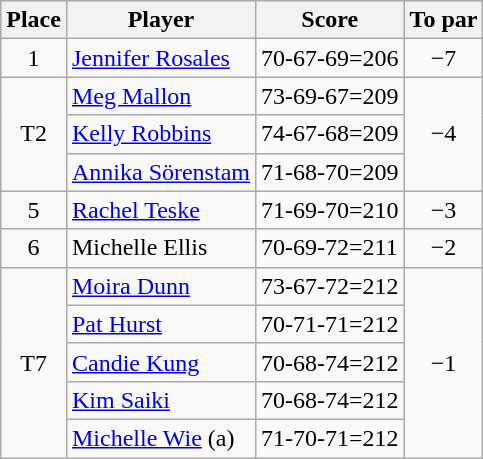<table class="wikitable">
<tr>
<th>Place</th>
<th>Player</th>
<th>Score</th>
<th>To par</th>
</tr>
<tr>
<td align=center>1</td>
<td> <a href='#'>Jennifer Rosales</a></td>
<td>70-67-69=206</td>
<td align=center>−7</td>
</tr>
<tr>
<td rowspan=3 align=center>T2</td>
<td> <a href='#'>Meg Mallon</a></td>
<td>73-69-67=209</td>
<td rowspan=3 align=center>−4</td>
</tr>
<tr>
<td> <a href='#'>Kelly Robbins</a></td>
<td>74-67-68=209</td>
</tr>
<tr>
<td> <a href='#'>Annika Sörenstam</a></td>
<td>71-68-70=209</td>
</tr>
<tr>
<td align=center>5</td>
<td> <a href='#'>Rachel Teske</a></td>
<td>71-69-70=210</td>
<td align=center>−3</td>
</tr>
<tr>
<td align=center>6</td>
<td> Michelle Ellis</td>
<td>70-69-72=211</td>
<td align=center>−2</td>
</tr>
<tr>
<td align=center rowspan=5>T7</td>
<td> <a href='#'>Moira Dunn</a></td>
<td>73-67-72=212</td>
<td align=center rowspan=5>−1</td>
</tr>
<tr>
<td> <a href='#'>Pat Hurst</a></td>
<td>70-71-71=212</td>
</tr>
<tr>
<td> <a href='#'>Candie Kung</a></td>
<td>70-68-74=212</td>
</tr>
<tr>
<td> <a href='#'>Kim Saiki</a></td>
<td>70-68-74=212</td>
</tr>
<tr>
<td> <a href='#'>Michelle Wie</a> (a)</td>
<td>71-70-71=212</td>
</tr>
</table>
